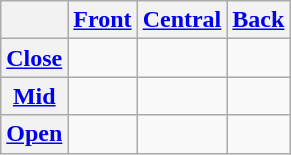<table class="wikitable" style="text-align:center">
<tr>
<th></th>
<th><a href='#'>Front</a></th>
<th><a href='#'>Central</a></th>
<th><a href='#'>Back</a></th>
</tr>
<tr>
<th><a href='#'>Close</a></th>
<td></td>
<td></td>
<td></td>
</tr>
<tr>
<th><a href='#'>Mid</a></th>
<td></td>
<td></td>
<td></td>
</tr>
<tr>
<th><a href='#'>Open</a></th>
<td></td>
<td></td>
<td></td>
</tr>
</table>
